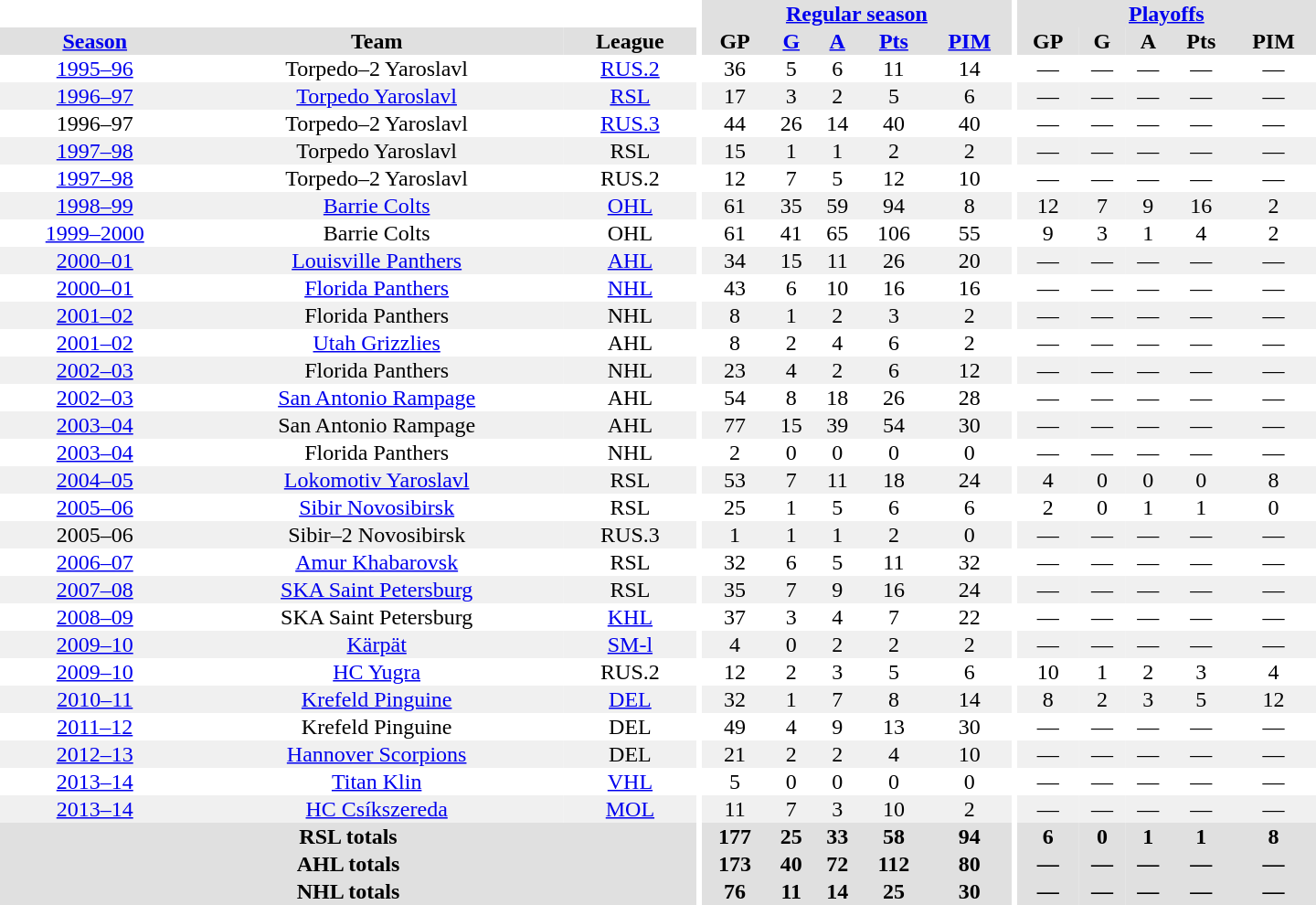<table border="0" cellpadding="1" cellspacing="0" style="text-align:center; width:60em">
<tr bgcolor="#e0e0e0">
<th colspan="3" bgcolor="#ffffff"></th>
<th rowspan="99" bgcolor="#ffffff"></th>
<th colspan="5"><a href='#'>Regular season</a></th>
<th rowspan="99" bgcolor="#ffffff"></th>
<th colspan="5"><a href='#'>Playoffs</a></th>
</tr>
<tr bgcolor="#e0e0e0">
<th><a href='#'>Season</a></th>
<th>Team</th>
<th>League</th>
<th>GP</th>
<th><a href='#'>G</a></th>
<th><a href='#'>A</a></th>
<th><a href='#'>Pts</a></th>
<th><a href='#'>PIM</a></th>
<th>GP</th>
<th>G</th>
<th>A</th>
<th>Pts</th>
<th>PIM</th>
</tr>
<tr>
<td><a href='#'>1995–96</a></td>
<td>Torpedo–2 Yaroslavl</td>
<td><a href='#'>RUS.2</a></td>
<td>36</td>
<td>5</td>
<td>6</td>
<td>11</td>
<td>14</td>
<td>—</td>
<td>—</td>
<td>—</td>
<td>—</td>
<td>—</td>
</tr>
<tr bgcolor="#f0f0f0">
<td><a href='#'>1996–97</a></td>
<td><a href='#'>Torpedo Yaroslavl</a></td>
<td><a href='#'>RSL</a></td>
<td>17</td>
<td>3</td>
<td>2</td>
<td>5</td>
<td>6</td>
<td>—</td>
<td>—</td>
<td>—</td>
<td>—</td>
<td>—</td>
</tr>
<tr>
<td>1996–97</td>
<td>Torpedo–2 Yaroslavl</td>
<td><a href='#'>RUS.3</a></td>
<td>44</td>
<td>26</td>
<td>14</td>
<td>40</td>
<td>40</td>
<td>—</td>
<td>—</td>
<td>—</td>
<td>—</td>
<td>—</td>
</tr>
<tr bgcolor="#f0f0f0">
<td><a href='#'>1997–98</a></td>
<td>Torpedo Yaroslavl</td>
<td>RSL</td>
<td>15</td>
<td>1</td>
<td>1</td>
<td>2</td>
<td>2</td>
<td>—</td>
<td>—</td>
<td>—</td>
<td>—</td>
<td>—</td>
</tr>
<tr>
<td><a href='#'>1997–98</a></td>
<td>Torpedo–2 Yaroslavl</td>
<td>RUS.2</td>
<td>12</td>
<td>7</td>
<td>5</td>
<td>12</td>
<td>10</td>
<td>—</td>
<td>—</td>
<td>—</td>
<td>—</td>
<td>—</td>
</tr>
<tr bgcolor="#f0f0f0">
<td><a href='#'>1998–99</a></td>
<td><a href='#'>Barrie Colts</a></td>
<td><a href='#'>OHL</a></td>
<td>61</td>
<td>35</td>
<td>59</td>
<td>94</td>
<td>8</td>
<td>12</td>
<td>7</td>
<td>9</td>
<td>16</td>
<td>2</td>
</tr>
<tr>
<td><a href='#'>1999–2000</a></td>
<td>Barrie Colts</td>
<td>OHL</td>
<td>61</td>
<td>41</td>
<td>65</td>
<td>106</td>
<td>55</td>
<td>9</td>
<td>3</td>
<td>1</td>
<td>4</td>
<td>2</td>
</tr>
<tr bgcolor="#f0f0f0">
<td><a href='#'>2000–01</a></td>
<td><a href='#'>Louisville Panthers</a></td>
<td><a href='#'>AHL</a></td>
<td>34</td>
<td>15</td>
<td>11</td>
<td>26</td>
<td>20</td>
<td>—</td>
<td>—</td>
<td>—</td>
<td>—</td>
<td>—</td>
</tr>
<tr>
<td><a href='#'>2000–01</a></td>
<td><a href='#'>Florida Panthers</a></td>
<td><a href='#'>NHL</a></td>
<td>43</td>
<td>6</td>
<td>10</td>
<td>16</td>
<td>16</td>
<td>—</td>
<td>—</td>
<td>—</td>
<td>—</td>
<td>—</td>
</tr>
<tr bgcolor="#f0f0f0">
<td><a href='#'>2001–02</a></td>
<td>Florida Panthers</td>
<td>NHL</td>
<td>8</td>
<td>1</td>
<td>2</td>
<td>3</td>
<td>2</td>
<td>—</td>
<td>—</td>
<td>—</td>
<td>—</td>
<td>—</td>
</tr>
<tr>
<td><a href='#'>2001–02</a></td>
<td><a href='#'>Utah Grizzlies</a></td>
<td>AHL</td>
<td>8</td>
<td>2</td>
<td>4</td>
<td>6</td>
<td>2</td>
<td>—</td>
<td>—</td>
<td>—</td>
<td>—</td>
<td>—</td>
</tr>
<tr bgcolor="#f0f0f0">
<td><a href='#'>2002–03</a></td>
<td>Florida Panthers</td>
<td>NHL</td>
<td>23</td>
<td>4</td>
<td>2</td>
<td>6</td>
<td>12</td>
<td>—</td>
<td>—</td>
<td>—</td>
<td>—</td>
<td>—</td>
</tr>
<tr>
<td><a href='#'>2002–03</a></td>
<td><a href='#'>San Antonio Rampage</a></td>
<td>AHL</td>
<td>54</td>
<td>8</td>
<td>18</td>
<td>26</td>
<td>28</td>
<td>—</td>
<td>—</td>
<td>—</td>
<td>—</td>
<td>—</td>
</tr>
<tr bgcolor="#f0f0f0">
<td><a href='#'>2003–04</a></td>
<td>San Antonio Rampage</td>
<td>AHL</td>
<td>77</td>
<td>15</td>
<td>39</td>
<td>54</td>
<td>30</td>
<td>—</td>
<td>—</td>
<td>—</td>
<td>—</td>
<td>—</td>
</tr>
<tr>
<td><a href='#'>2003–04</a></td>
<td>Florida Panthers</td>
<td>NHL</td>
<td>2</td>
<td>0</td>
<td>0</td>
<td>0</td>
<td>0</td>
<td>—</td>
<td>—</td>
<td>—</td>
<td>—</td>
<td>—</td>
</tr>
<tr bgcolor="#f0f0f0">
<td><a href='#'>2004–05</a></td>
<td><a href='#'>Lokomotiv Yaroslavl</a></td>
<td>RSL</td>
<td>53</td>
<td>7</td>
<td>11</td>
<td>18</td>
<td>24</td>
<td>4</td>
<td>0</td>
<td>0</td>
<td>0</td>
<td>8</td>
</tr>
<tr>
<td><a href='#'>2005–06</a></td>
<td><a href='#'>Sibir Novosibirsk</a></td>
<td>RSL</td>
<td>25</td>
<td>1</td>
<td>5</td>
<td>6</td>
<td>6</td>
<td>2</td>
<td>0</td>
<td>1</td>
<td>1</td>
<td>0</td>
</tr>
<tr bgcolor="#f0f0f0">
<td>2005–06</td>
<td>Sibir–2 Novosibirsk</td>
<td>RUS.3</td>
<td>1</td>
<td>1</td>
<td>1</td>
<td>2</td>
<td>0</td>
<td>—</td>
<td>—</td>
<td>—</td>
<td>—</td>
<td>—</td>
</tr>
<tr>
<td><a href='#'>2006–07</a></td>
<td><a href='#'>Amur Khabarovsk</a></td>
<td>RSL</td>
<td>32</td>
<td>6</td>
<td>5</td>
<td>11</td>
<td>32</td>
<td>—</td>
<td>—</td>
<td>—</td>
<td>—</td>
<td>—</td>
</tr>
<tr bgcolor="#f0f0f0">
<td><a href='#'>2007–08</a></td>
<td><a href='#'>SKA Saint Petersburg</a></td>
<td>RSL</td>
<td>35</td>
<td>7</td>
<td>9</td>
<td>16</td>
<td>24</td>
<td>—</td>
<td>—</td>
<td>—</td>
<td>—</td>
<td>—</td>
</tr>
<tr>
<td><a href='#'>2008–09</a></td>
<td>SKA Saint Petersburg</td>
<td><a href='#'>KHL</a></td>
<td>37</td>
<td>3</td>
<td>4</td>
<td>7</td>
<td>22</td>
<td>—</td>
<td>—</td>
<td>—</td>
<td>—</td>
<td>—</td>
</tr>
<tr bgcolor="#f0f0f0">
<td><a href='#'>2009–10</a></td>
<td><a href='#'>Kärpät</a></td>
<td><a href='#'>SM-l</a></td>
<td>4</td>
<td>0</td>
<td>2</td>
<td>2</td>
<td>2</td>
<td>—</td>
<td>—</td>
<td>—</td>
<td>—</td>
<td>—</td>
</tr>
<tr>
<td><a href='#'>2009–10</a></td>
<td><a href='#'>HC Yugra</a></td>
<td>RUS.2</td>
<td>12</td>
<td>2</td>
<td>3</td>
<td>5</td>
<td>6</td>
<td>10</td>
<td>1</td>
<td>2</td>
<td>3</td>
<td>4</td>
</tr>
<tr bgcolor="#f0f0f0">
<td><a href='#'>2010–11</a></td>
<td><a href='#'>Krefeld Pinguine</a></td>
<td><a href='#'>DEL</a></td>
<td>32</td>
<td>1</td>
<td>7</td>
<td>8</td>
<td>14</td>
<td>8</td>
<td>2</td>
<td>3</td>
<td>5</td>
<td>12</td>
</tr>
<tr>
<td><a href='#'>2011–12</a></td>
<td>Krefeld Pinguine</td>
<td>DEL</td>
<td>49</td>
<td>4</td>
<td>9</td>
<td>13</td>
<td>30</td>
<td>—</td>
<td>—</td>
<td>—</td>
<td>—</td>
<td>—</td>
</tr>
<tr bgcolor="#f0f0f0">
<td><a href='#'>2012–13</a></td>
<td><a href='#'>Hannover Scorpions</a></td>
<td>DEL</td>
<td>21</td>
<td>2</td>
<td>2</td>
<td>4</td>
<td>10</td>
<td>—</td>
<td>—</td>
<td>—</td>
<td>—</td>
<td>—</td>
</tr>
<tr>
<td><a href='#'>2013–14</a></td>
<td><a href='#'>Titan Klin</a></td>
<td><a href='#'>VHL</a></td>
<td>5</td>
<td>0</td>
<td>0</td>
<td>0</td>
<td>0</td>
<td>—</td>
<td>—</td>
<td>—</td>
<td>—</td>
<td>—</td>
</tr>
<tr bgcolor="#f0f0f0">
<td><a href='#'>2013–14</a></td>
<td><a href='#'>HC Csíkszereda</a></td>
<td><a href='#'>MOL</a></td>
<td>11</td>
<td>7</td>
<td>3</td>
<td>10</td>
<td>2</td>
<td>—</td>
<td>—</td>
<td>—</td>
<td>—</td>
<td>—</td>
</tr>
<tr bgcolor="#e0e0e0">
<th colspan="3">RSL totals</th>
<th>177</th>
<th>25</th>
<th>33</th>
<th>58</th>
<th>94</th>
<th>6</th>
<th>0</th>
<th>1</th>
<th>1</th>
<th>8</th>
</tr>
<tr bgcolor="#e0e0e0">
<th colspan="3">AHL totals</th>
<th>173</th>
<th>40</th>
<th>72</th>
<th>112</th>
<th>80</th>
<th>—</th>
<th>—</th>
<th>—</th>
<th>—</th>
<th>—</th>
</tr>
<tr bgcolor="#e0e0e0">
<th colspan="3">NHL totals</th>
<th>76</th>
<th>11</th>
<th>14</th>
<th>25</th>
<th>30</th>
<th>—</th>
<th>—</th>
<th>—</th>
<th>—</th>
<th>—</th>
</tr>
</table>
